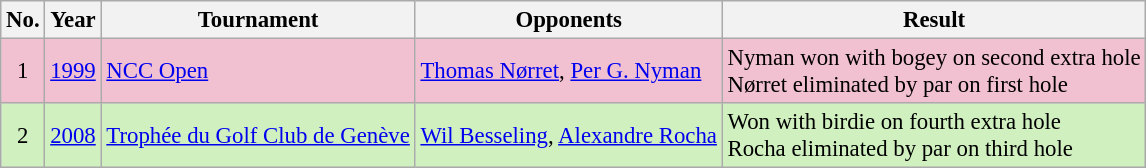<table class="wikitable" style="font-size:95%;">
<tr>
<th>No.</th>
<th>Year</th>
<th>Tournament</th>
<th>Opponents</th>
<th>Result</th>
</tr>
<tr style="background:#F2C1D1;">
<td align=center>1</td>
<td><a href='#'>1999</a></td>
<td><a href='#'>NCC Open</a></td>
<td> <a href='#'>Thomas Nørret</a>,  <a href='#'>Per G. Nyman</a></td>
<td>Nyman won with bogey on second extra hole<br>Nørret eliminated by par on first hole</td>
</tr>
<tr style="background:#D0F0C0;">
<td align=center>2</td>
<td><a href='#'>2008</a></td>
<td><a href='#'>Trophée du Golf Club de Genève</a></td>
<td> <a href='#'>Wil Besseling</a>,  <a href='#'>Alexandre Rocha</a></td>
<td>Won with birdie on fourth extra hole<br>Rocha eliminated by par on third hole</td>
</tr>
</table>
